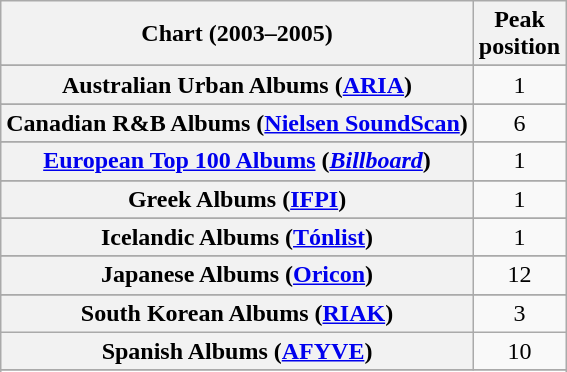<table class="wikitable sortable plainrowheaders" style="text-align:center">
<tr>
<th scope="col">Chart (2003–2005)</th>
<th scope="col">Peak<br>position</th>
</tr>
<tr>
</tr>
<tr>
<th scope="row">Australian Urban Albums (<a href='#'>ARIA</a>)</th>
<td>1</td>
</tr>
<tr>
</tr>
<tr>
</tr>
<tr>
</tr>
<tr>
</tr>
<tr>
<th scope="row">Canadian R&B Albums (<a href='#'>Nielsen SoundScan</a>)</th>
<td>6</td>
</tr>
<tr>
</tr>
<tr>
</tr>
<tr>
<th scope="row"><a href='#'>European Top 100 Albums</a> (<em><a href='#'>Billboard</a></em>)</th>
<td>1</td>
</tr>
<tr>
</tr>
<tr>
</tr>
<tr>
</tr>
<tr>
<th scope="row">Greek Albums (<a href='#'>IFPI</a>)</th>
<td>1</td>
</tr>
<tr>
</tr>
<tr>
<th scope="row">Icelandic Albums (<a href='#'>Tónlist</a>)</th>
<td>1</td>
</tr>
<tr>
</tr>
<tr>
</tr>
<tr>
<th scope="row">Japanese Albums (<a href='#'>Oricon</a>)</th>
<td>12</td>
</tr>
<tr>
</tr>
<tr>
</tr>
<tr>
</tr>
<tr>
</tr>
<tr>
</tr>
<tr>
<th scope="row">South Korean Albums (<a href='#'>RIAK</a>)</th>
<td>3</td>
</tr>
<tr>
<th scope="row">Spanish Albums (<a href='#'>AFYVE</a>)</th>
<td>10</td>
</tr>
<tr>
</tr>
<tr>
</tr>
<tr>
</tr>
<tr>
</tr>
<tr>
</tr>
<tr>
</tr>
</table>
